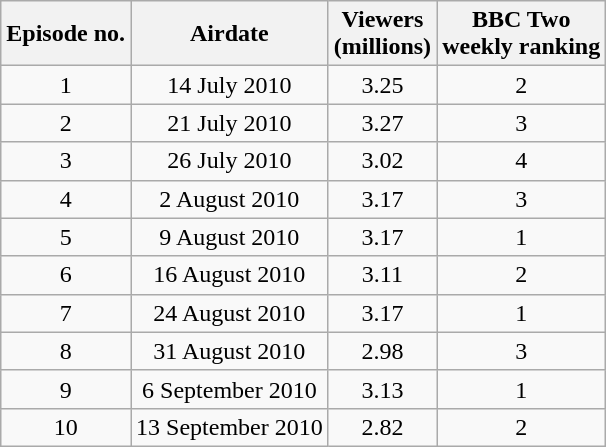<table class="wikitable" style="text-align:center;">
<tr>
<th>Episode no.</th>
<th>Airdate</th>
<th>Viewers<br>(millions)</th>
<th>BBC Two<br>weekly ranking</th>
</tr>
<tr>
<td>1</td>
<td>14 July 2010</td>
<td>3.25</td>
<td>2</td>
</tr>
<tr>
<td>2</td>
<td>21 July 2010</td>
<td>3.27</td>
<td>3</td>
</tr>
<tr>
<td>3</td>
<td>26 July 2010</td>
<td>3.02</td>
<td>4</td>
</tr>
<tr>
<td>4</td>
<td>2 August 2010</td>
<td>3.17</td>
<td>3</td>
</tr>
<tr>
<td>5</td>
<td>9 August 2010</td>
<td>3.17</td>
<td>1</td>
</tr>
<tr>
<td>6</td>
<td>16 August 2010</td>
<td>3.11</td>
<td>2</td>
</tr>
<tr>
<td>7</td>
<td>24 August 2010</td>
<td>3.17</td>
<td>1</td>
</tr>
<tr>
<td>8</td>
<td>31 August 2010</td>
<td>2.98</td>
<td>3</td>
</tr>
<tr>
<td>9</td>
<td>6 September 2010</td>
<td>3.13</td>
<td>1</td>
</tr>
<tr>
<td>10</td>
<td>13 September 2010</td>
<td>2.82</td>
<td>2</td>
</tr>
</table>
